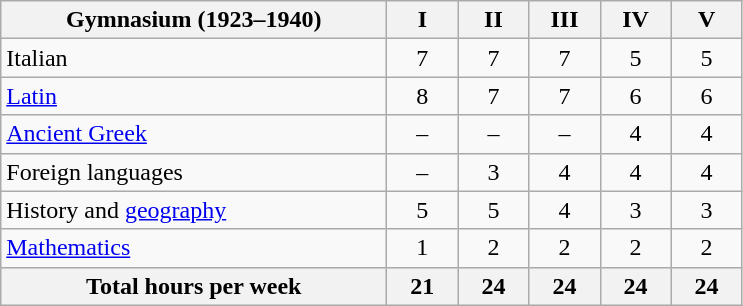<table class="wikitable">
<tr>
<th width="250">Gymnasium (1923–1940)</th>
<th width="40">I</th>
<th width="40">II</th>
<th width="40">III</th>
<th width="40">IV</th>
<th width="40">V</th>
</tr>
<tr align="center">
<td align="left">Italian</td>
<td>7</td>
<td>7</td>
<td>7</td>
<td>5</td>
<td>5</td>
</tr>
<tr align="center">
<td align="left"><a href='#'>Latin</a></td>
<td>8</td>
<td>7</td>
<td>7</td>
<td>6</td>
<td>6</td>
</tr>
<tr align="center">
<td align="left"><a href='#'>Ancient Greek</a></td>
<td>–</td>
<td>–</td>
<td>–</td>
<td>4</td>
<td>4</td>
</tr>
<tr align="center">
<td align="left">Foreign languages</td>
<td>–</td>
<td>3</td>
<td>4</td>
<td>4</td>
<td>4</td>
</tr>
<tr align="center">
<td align="left">History and <a href='#'>geography</a></td>
<td>5</td>
<td>5</td>
<td>4</td>
<td>3</td>
<td>3</td>
</tr>
<tr align="center">
<td align="left"><a href='#'>Mathematics</a></td>
<td>1</td>
<td>2</td>
<td>2</td>
<td>2</td>
<td>2</td>
</tr>
<tr>
<th>Total hours per week</th>
<th>21</th>
<th>24</th>
<th>24</th>
<th>24</th>
<th>24</th>
</tr>
</table>
